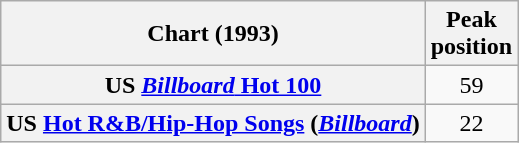<table class="wikitable sortable plainrowheaders" style="text-align:center">
<tr>
<th scope="col">Chart (1993)</th>
<th scope="col">Peak<br>position</th>
</tr>
<tr>
<th scope=row>US <a href='#'><em>Billboard</em> Hot 100</a></th>
<td style="text-align:center;">59</td>
</tr>
<tr>
<th scope=row>US <a href='#'>Hot R&B/Hip-Hop Songs</a> (<a href='#'><em>Billboard</em></a>)</th>
<td style="text-align:center;">22</td>
</tr>
</table>
